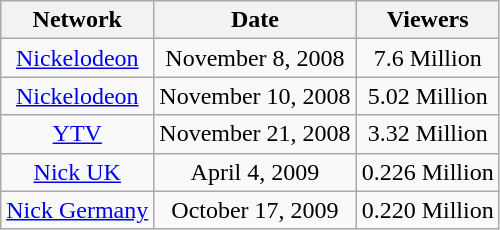<table class="wikitable sortable">
<tr>
<th>Network</th>
<th>Date</th>
<th>Viewers</th>
</tr>
<tr>
<td style="text-align:center"><a href='#'>Nickelodeon</a></td>
<td style="text-align:center">November 8, 2008</td>
<td style="text-align:center">7.6 Million</td>
</tr>
<tr>
<td style="text-align:center"><a href='#'>Nickelodeon</a></td>
<td style="text-align:center">November 10, 2008</td>
<td style="text-align:center">5.02 Million</td>
</tr>
<tr>
<td style="text-align:center"><a href='#'>YTV</a></td>
<td style="text-align:center">November 21, 2008</td>
<td style="text-align:center">3.32 Million</td>
</tr>
<tr>
<td style="text-align:center"><a href='#'>Nick UK</a></td>
<td style="text-align:center">April 4, 2009</td>
<td style="text-align:center">0.226 Million</td>
</tr>
<tr>
<td style="text-align:center"><a href='#'>Nick Germany</a></td>
<td style="text-align:center">October 17, 2009</td>
<td style="text-align:center">0.220 Million</td>
</tr>
</table>
